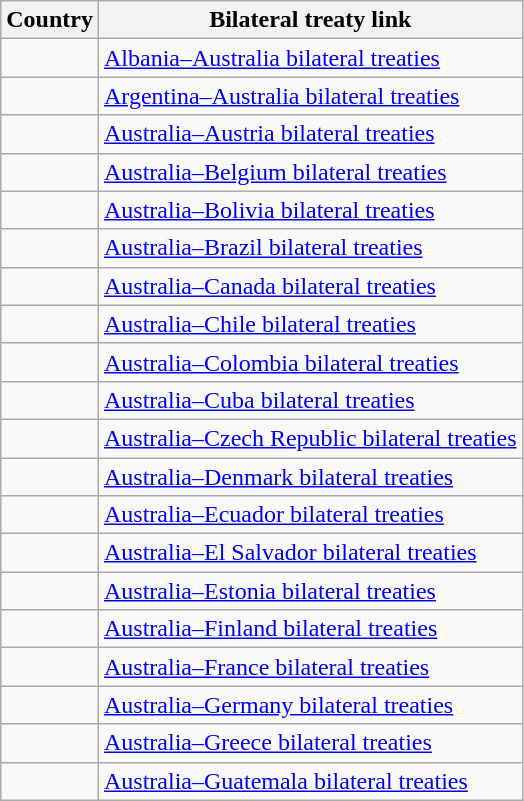<table class="wikitable">
<tr>
<th>Country</th>
<th>Bilateral treaty link</th>
</tr>
<tr>
<td></td>
<td><a href='#'>Albania–Australia bilateral treaties</a></td>
</tr>
<tr>
<td></td>
<td><a href='#'>Argentina–Australia bilateral treaties</a></td>
</tr>
<tr>
<td></td>
<td><a href='#'>Australia–Austria bilateral treaties</a></td>
</tr>
<tr>
<td></td>
<td><a href='#'>Australia–Belgium bilateral treaties</a></td>
</tr>
<tr>
<td></td>
<td><a href='#'>Australia–Bolivia bilateral treaties</a></td>
</tr>
<tr>
<td></td>
<td><a href='#'>Australia–Brazil bilateral treaties</a></td>
</tr>
<tr>
<td></td>
<td><a href='#'>Australia–Canada bilateral treaties</a></td>
</tr>
<tr>
<td></td>
<td><a href='#'>Australia–Chile bilateral treaties</a></td>
</tr>
<tr>
<td></td>
<td><a href='#'>Australia–Colombia bilateral treaties</a></td>
</tr>
<tr>
<td></td>
<td><a href='#'>Australia–Cuba bilateral treaties</a></td>
</tr>
<tr>
<td></td>
<td><a href='#'>Australia–Czech Republic bilateral treaties</a></td>
</tr>
<tr>
<td></td>
<td><a href='#'>Australia–Denmark bilateral treaties</a></td>
</tr>
<tr>
<td></td>
<td><a href='#'>Australia–Ecuador bilateral treaties</a></td>
</tr>
<tr>
<td></td>
<td><a href='#'>Australia–El Salvador bilateral treaties</a></td>
</tr>
<tr>
<td></td>
<td><a href='#'>Australia–Estonia bilateral treaties</a></td>
</tr>
<tr>
<td></td>
<td><a href='#'>Australia–Finland bilateral treaties</a></td>
</tr>
<tr>
<td></td>
<td><a href='#'>Australia–France bilateral treaties</a></td>
</tr>
<tr>
<td></td>
<td><a href='#'>Australia–Germany bilateral treaties</a></td>
</tr>
<tr>
<td></td>
<td><a href='#'>Australia–Greece bilateral treaties</a></td>
</tr>
<tr>
<td></td>
<td><a href='#'>Australia–Guatemala bilateral treaties</a></td>
</tr>
</table>
